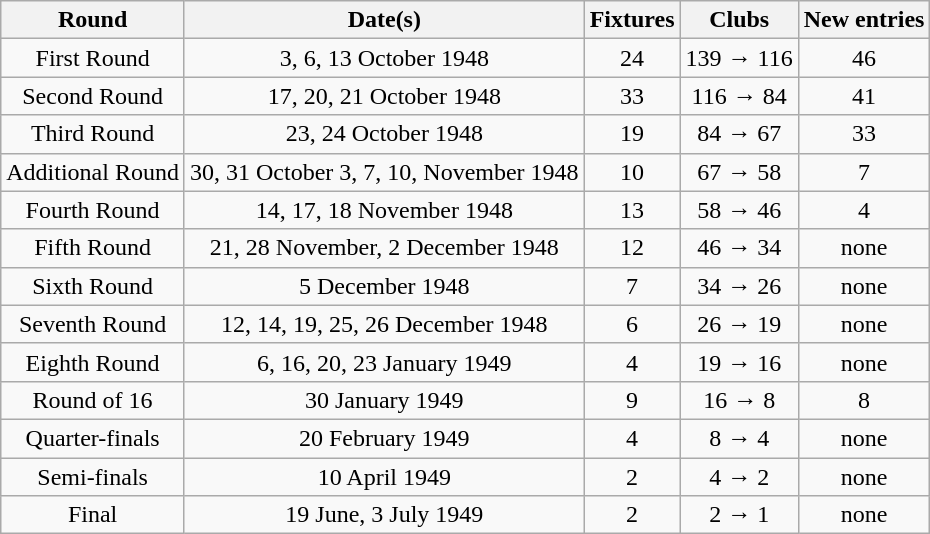<table class="wikitable" style="text-align:center">
<tr>
<th>Round</th>
<th>Date(s)</th>
<th>Fixtures</th>
<th>Clubs</th>
<th>New entries</th>
</tr>
<tr>
<td>First Round</td>
<td>3, 6, 13 October 1948</td>
<td>24</td>
<td>139 → 116</td>
<td>46</td>
</tr>
<tr>
<td>Second Round</td>
<td>17, 20, 21 October 1948</td>
<td>33</td>
<td>116 → 84</td>
<td>41</td>
</tr>
<tr>
<td>Third Round</td>
<td>23, 24 October 1948</td>
<td>19</td>
<td>84 → 67</td>
<td>33</td>
</tr>
<tr>
<td>Additional Round</td>
<td>30, 31 October 3, 7, 10, November 1948</td>
<td>10</td>
<td>67 → 58</td>
<td>7</td>
</tr>
<tr>
<td>Fourth Round</td>
<td>14, 17, 18 November 1948</td>
<td>13</td>
<td>58 → 46</td>
<td>4</td>
</tr>
<tr>
<td>Fifth Round</td>
<td>21, 28 November, 2 December 1948</td>
<td>12</td>
<td>46 → 34</td>
<td>none</td>
</tr>
<tr>
<td>Sixth Round</td>
<td>5 December 1948</td>
<td>7</td>
<td>34 → 26</td>
<td>none</td>
</tr>
<tr>
<td>Seventh Round</td>
<td>12, 14, 19, 25, 26 December 1948</td>
<td>6</td>
<td>26 → 19</td>
<td>none</td>
</tr>
<tr>
<td>Eighth Round</td>
<td>6, 16, 20, 23 January 1949</td>
<td>4</td>
<td>19 → 16</td>
<td>none</td>
</tr>
<tr>
<td>Round of 16</td>
<td>30 January 1949</td>
<td>9</td>
<td>16 → 8</td>
<td>8</td>
</tr>
<tr>
<td>Quarter-finals</td>
<td>20 February 1949</td>
<td>4</td>
<td>8 → 4</td>
<td>none</td>
</tr>
<tr>
<td>Semi-finals</td>
<td>10 April 1949</td>
<td>2</td>
<td>4 → 2</td>
<td>none</td>
</tr>
<tr>
<td>Final</td>
<td>19 June, 3 July 1949</td>
<td>2</td>
<td>2 → 1</td>
<td>none</td>
</tr>
</table>
